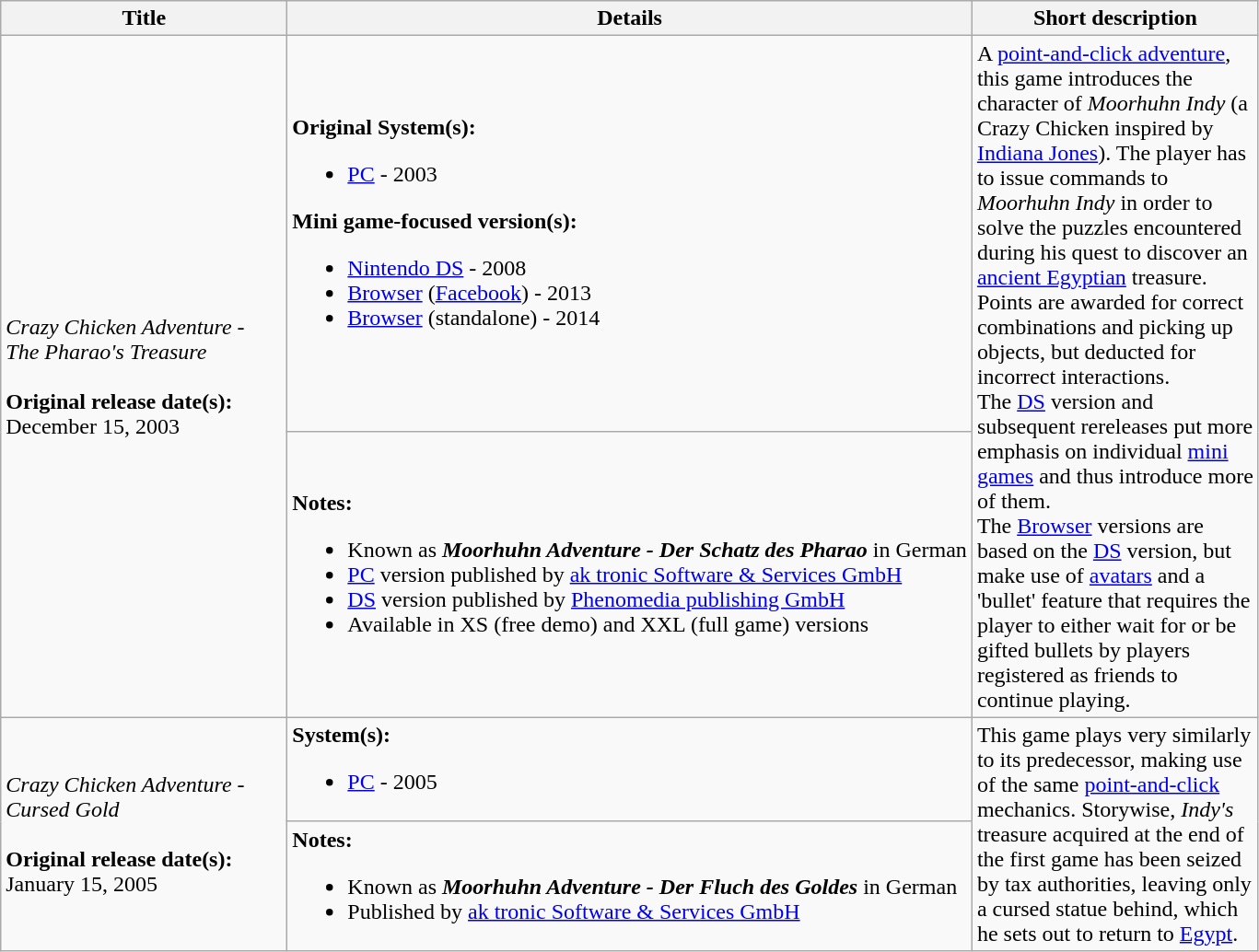<table class="wikitable">
<tr>
<th style="width: 200px;">Title</th>
<th>Details</th>
<th style="width: 200px;">Short description</th>
</tr>
<tr>
<td rowspan="2"><div><em>Crazy Chicken Adventure -</em> <em>The Pharao's Treasure</em><strong><br><br>Original release date(s):<br></strong>December 15, 2003<br></div></td>
<td><strong>Original System(s):</strong><br><ul><li><a href='#'>PC</a> - 2003</li></ul><strong>Mini game-focused version(s):</strong><ul><li><a href='#'>Nintendo DS</a> - 2008</li><li><a href='#'>Browser</a> (<a href='#'>Facebook</a>) - 2013</li><li><a href='#'>Browser</a> (standalone) - 2014</li></ul></td>
<td rowspan="2">A <a href='#'>point-and-click adventure</a>, this game introduces the character of <em>Moorhuhn Indy</em> (a Crazy Chicken inspired by <a href='#'>Indiana Jones</a>). The player has to issue commands to <em>Moorhuhn Indy</em> in order to solve the puzzles encountered during his quest to discover an <a href='#'>ancient Egyptian</a> treasure. Points are awarded for correct combinations and picking up objects, but deducted for incorrect interactions.<br>The <a href='#'>DS</a> version and subsequent rereleases put more emphasis on individual <a href='#'>mini games</a> and thus introduce more of them.<br>The <a href='#'>Browser</a> versions are based on the <a href='#'>DS</a> version, but make use of <a href='#'>avatars</a> and a 'bullet' feature that requires the player to either wait for or be gifted bullets by players registered as friends to continue playing.</td>
</tr>
<tr>
<td><strong>Notes:</strong><br><ul><li>Known as <strong><em>Moorhuhn Adventure - Der Schatz des Pharao</em></strong> in German</li><li><a href='#'>PC</a> version published by <a href='#'>ak tronic Software & Services GmbH</a></li><li><a href='#'>DS</a> version published by <a href='#'>Phenomedia publishing GmbH</a></li><li>Available in XS (free demo) and XXL (full game) versions</li></ul></td>
</tr>
<tr>
<td rowspan="2"><div><em>Crazy Chicken Adventure - Cursed Gold</em><strong><br><br>Original release date(s):<br></strong>January 15, 2005<br></div></td>
<td><strong>System(s):</strong><br><ul><li><a href='#'>PC</a> - 2005</li></ul></td>
<td rowspan="2">This game plays very similarly to its predecessor, making use of the same <a href='#'>point-and-click</a> mechanics. Storywise, <em>Indy's</em> treasure acquired at the end of the first game has been seized by tax authorities, leaving only a cursed statue behind, which he sets out to return to <a href='#'>Egypt</a>.</td>
</tr>
<tr>
<td><strong>Notes:</strong><br><ul><li>Known as <strong><em>Moorhuhn Adventure - Der Fluch des Goldes</em></strong> in German</li><li>Published by <a href='#'>ak tronic Software & Services GmbH</a></li></ul></td>
</tr>
</table>
